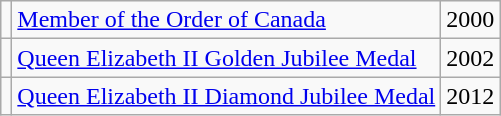<table class="wikitable">
<tr>
<td></td>
<td><a href='#'>Member of the Order of Canada</a></td>
<td>2000</td>
</tr>
<tr>
<td></td>
<td><a href='#'>Queen Elizabeth II Golden Jubilee Medal</a></td>
<td>2002</td>
</tr>
<tr>
<td></td>
<td><a href='#'>Queen Elizabeth II Diamond Jubilee Medal</a></td>
<td>2012</td>
</tr>
</table>
